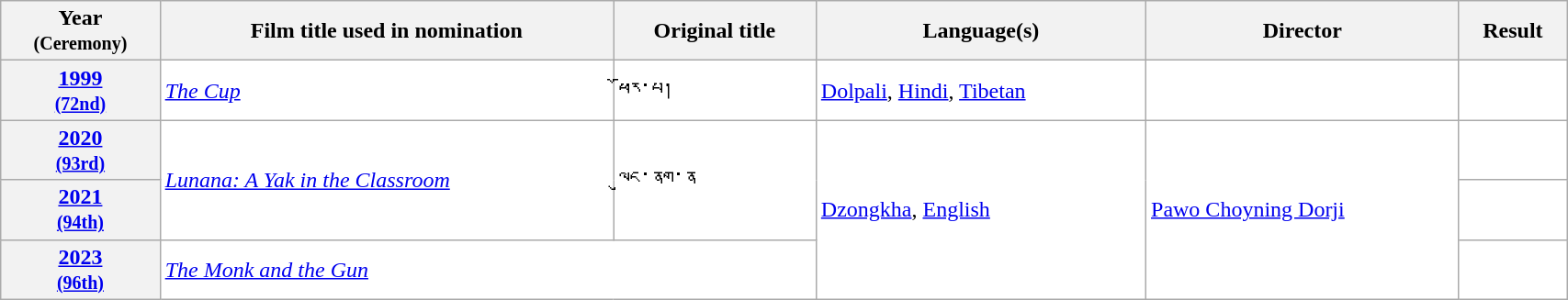<table class="wikitable sortable" width="90%" style="background:#ffffff;">
<tr>
<th>Year<br><small>(Ceremony)</small></th>
<th>Film title used in nomination</th>
<th>Original title</th>
<th>Language(s)</th>
<th>Director</th>
<th>Result</th>
</tr>
<tr>
<th align="center"><a href='#'>1999</a><br><small><a href='#'>(72nd)</a></small></th>
<td><em><a href='#'>The Cup</a></em></td>
<td>ཕོར་པ།</td>
<td><a href='#'>Dolpali</a>, <a href='#'>Hindi</a>, <a href='#'>Tibetan</a></td>
<td></td>
<td></td>
</tr>
<tr>
<th align="center"><a href='#'>2020</a><br><small><a href='#'>(93rd)</a></small></th>
<td rowspan="2"><em><a href='#'>Lunana: A Yak in the Classroom</a></em></td>
<td rowspan="2">ལུང་ནག་ན</td>
<td rowspan="3"><a href='#'>Dzongkha</a>, <a href='#'>English</a></td>
<td rowspan="3"><a href='#'>Pawo Choyning Dorji</a></td>
<td></td>
</tr>
<tr>
<th align="center"><a href='#'>2021</a><br><small><a href='#'>(94th)</a></small></th>
<td></td>
</tr>
<tr>
<th align="center"><a href='#'>2023</a><br><small><a href='#'>(96th)</a></small></th>
<td colspan="2"><em><a href='#'>The Monk and the Gun</a></em></td>
<td></td>
</tr>
</table>
